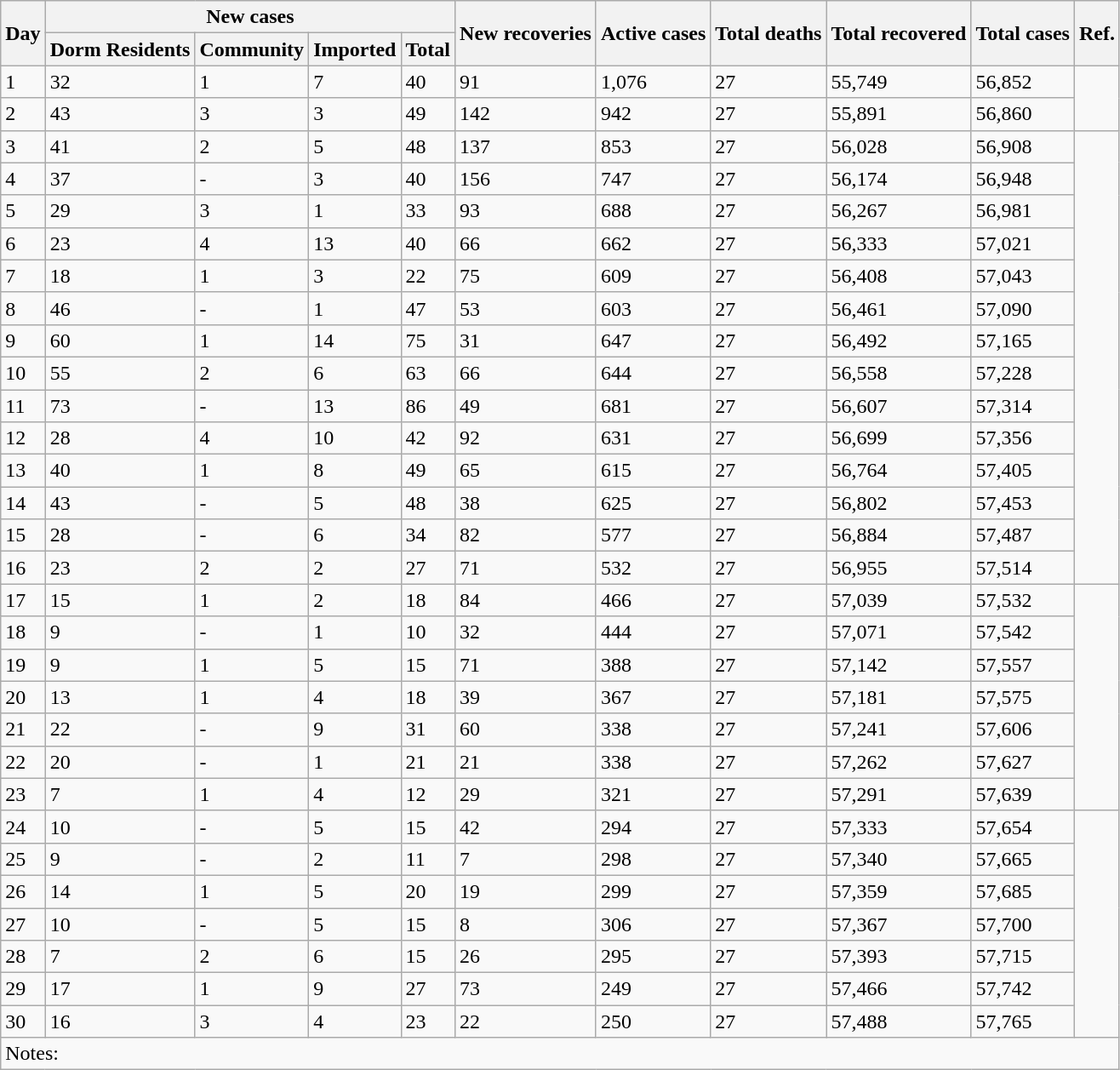<table class="wikitable">
<tr>
<th rowspan="2">Day</th>
<th colspan="4">New cases</th>
<th rowspan="2">New recoveries</th>
<th rowspan="2">Active cases</th>
<th rowspan="2">Total deaths</th>
<th rowspan="2">Total recovered</th>
<th rowspan="2">Total cases<br></th>
<th rowspan="2">Ref.</th>
</tr>
<tr>
<th>Dorm Residents</th>
<th>Community</th>
<th>Imported</th>
<th>Total</th>
</tr>
<tr>
<td>1</td>
<td>32</td>
<td>1</td>
<td>7</td>
<td>40</td>
<td>91</td>
<td>1,076</td>
<td>27</td>
<td>55,749</td>
<td>56,852</td>
<td rowspan="2"></td>
</tr>
<tr>
<td>2</td>
<td>43</td>
<td>3</td>
<td>3</td>
<td>49</td>
<td>142</td>
<td>942</td>
<td>27</td>
<td>55,891</td>
<td>56,860</td>
</tr>
<tr>
<td>3</td>
<td>41</td>
<td>2</td>
<td>5</td>
<td>48</td>
<td>137</td>
<td>853</td>
<td>27</td>
<td>56,028</td>
<td>56,908</td>
<td rowspan="14"></td>
</tr>
<tr>
<td>4</td>
<td>37</td>
<td>-</td>
<td>3</td>
<td>40</td>
<td>156</td>
<td>747</td>
<td>27</td>
<td>56,174</td>
<td>56,948</td>
</tr>
<tr>
<td>5</td>
<td>29</td>
<td>3</td>
<td>1</td>
<td>33</td>
<td>93</td>
<td>688</td>
<td>27</td>
<td>56,267</td>
<td>56,981</td>
</tr>
<tr>
<td>6</td>
<td>23</td>
<td>4</td>
<td>13</td>
<td>40</td>
<td>66</td>
<td>662</td>
<td>27</td>
<td>56,333</td>
<td>57,021</td>
</tr>
<tr>
<td>7</td>
<td>18</td>
<td>1</td>
<td>3</td>
<td>22</td>
<td>75</td>
<td>609</td>
<td>27</td>
<td>56,408</td>
<td>57,043</td>
</tr>
<tr>
<td>8</td>
<td>46</td>
<td>-</td>
<td>1</td>
<td>47</td>
<td>53</td>
<td>603</td>
<td>27</td>
<td>56,461</td>
<td>57,090</td>
</tr>
<tr>
<td>9</td>
<td>60</td>
<td>1</td>
<td>14</td>
<td>75</td>
<td>31</td>
<td>647</td>
<td>27</td>
<td>56,492</td>
<td>57,165</td>
</tr>
<tr>
<td>10</td>
<td>55</td>
<td>2</td>
<td>6</td>
<td>63</td>
<td>66</td>
<td>644</td>
<td>27</td>
<td>56,558</td>
<td>57,228</td>
</tr>
<tr>
<td>11</td>
<td>73</td>
<td>-</td>
<td>13</td>
<td>86</td>
<td>49</td>
<td>681</td>
<td>27</td>
<td>56,607</td>
<td>57,314</td>
</tr>
<tr>
<td>12</td>
<td>28</td>
<td>4</td>
<td>10</td>
<td>42</td>
<td>92</td>
<td>631</td>
<td>27</td>
<td>56,699</td>
<td>57,356</td>
</tr>
<tr>
<td>13</td>
<td>40</td>
<td>1</td>
<td>8</td>
<td>49</td>
<td>65</td>
<td>615</td>
<td>27</td>
<td>56,764</td>
<td>57,405</td>
</tr>
<tr>
<td>14</td>
<td>43</td>
<td>-</td>
<td>5</td>
<td>48</td>
<td>38</td>
<td>625</td>
<td>27</td>
<td>56,802</td>
<td>57,453</td>
</tr>
<tr>
<td>15</td>
<td>28</td>
<td>-</td>
<td>6</td>
<td>34</td>
<td>82</td>
<td>577</td>
<td>27</td>
<td>56,884</td>
<td>57,487</td>
</tr>
<tr>
<td>16</td>
<td>23</td>
<td>2</td>
<td>2</td>
<td>27</td>
<td>71</td>
<td>532</td>
<td>27</td>
<td>56,955</td>
<td>57,514</td>
</tr>
<tr>
<td>17</td>
<td>15</td>
<td>1</td>
<td>2</td>
<td>18</td>
<td>84</td>
<td>466</td>
<td>27</td>
<td>57,039</td>
<td>57,532</td>
<td rowspan="7"></td>
</tr>
<tr>
<td>18</td>
<td>9</td>
<td>-</td>
<td>1</td>
<td>10</td>
<td>32</td>
<td>444</td>
<td>27</td>
<td>57,071</td>
<td>57,542</td>
</tr>
<tr>
<td>19</td>
<td>9</td>
<td>1</td>
<td>5</td>
<td>15</td>
<td>71</td>
<td>388</td>
<td>27</td>
<td>57,142</td>
<td>57,557</td>
</tr>
<tr>
<td>20</td>
<td>13</td>
<td>1</td>
<td>4</td>
<td>18</td>
<td>39</td>
<td>367</td>
<td>27</td>
<td>57,181</td>
<td>57,575</td>
</tr>
<tr>
<td>21</td>
<td>22</td>
<td>-</td>
<td>9</td>
<td>31</td>
<td>60</td>
<td>338</td>
<td>27</td>
<td>57,241</td>
<td>57,606</td>
</tr>
<tr>
<td>22</td>
<td>20</td>
<td>-</td>
<td>1</td>
<td>21</td>
<td>21</td>
<td>338</td>
<td>27</td>
<td>57,262</td>
<td>57,627</td>
</tr>
<tr>
<td>23</td>
<td>7</td>
<td>1</td>
<td>4</td>
<td>12</td>
<td>29</td>
<td>321</td>
<td>27</td>
<td>57,291</td>
<td>57,639</td>
</tr>
<tr>
<td>24</td>
<td>10</td>
<td>-</td>
<td>5</td>
<td>15</td>
<td>42</td>
<td>294</td>
<td>27</td>
<td>57,333</td>
<td>57,654</td>
<td rowspan="7"></td>
</tr>
<tr>
<td>25</td>
<td>9</td>
<td>-</td>
<td>2</td>
<td>11</td>
<td>7</td>
<td>298</td>
<td>27</td>
<td>57,340</td>
<td>57,665</td>
</tr>
<tr>
<td>26</td>
<td>14</td>
<td>1</td>
<td>5</td>
<td>20</td>
<td>19</td>
<td>299</td>
<td>27</td>
<td>57,359</td>
<td>57,685</td>
</tr>
<tr>
<td>27</td>
<td>10</td>
<td>-</td>
<td>5</td>
<td>15</td>
<td>8</td>
<td>306</td>
<td>27</td>
<td>57,367</td>
<td>57,700</td>
</tr>
<tr>
<td>28</td>
<td>7</td>
<td>2</td>
<td>6</td>
<td>15</td>
<td>26</td>
<td>295</td>
<td>27</td>
<td>57,393</td>
<td>57,715</td>
</tr>
<tr>
<td>29</td>
<td>17</td>
<td>1</td>
<td>9</td>
<td>27</td>
<td>73</td>
<td>249</td>
<td>27</td>
<td>57,466</td>
<td>57,742</td>
</tr>
<tr>
<td>30</td>
<td>16</td>
<td>3</td>
<td>4</td>
<td>23</td>
<td>22</td>
<td>250</td>
<td>27</td>
<td>57,488</td>
<td>57,765</td>
</tr>
<tr>
<td colspan="33">Notes:<br></td>
</tr>
</table>
